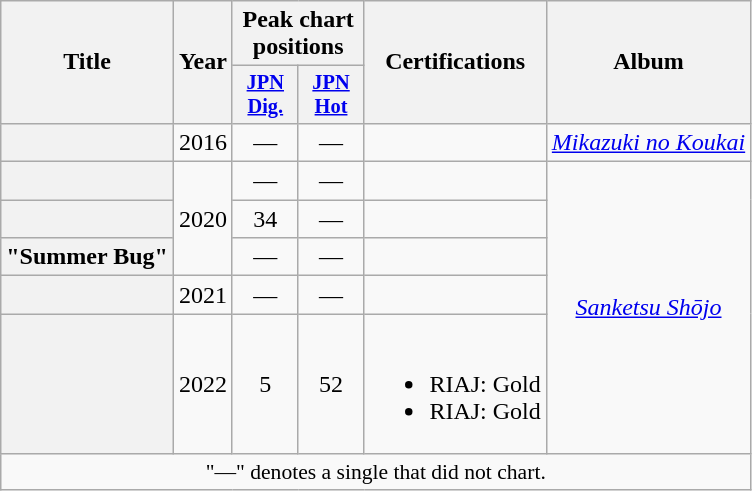<table class="wikitable plainrowheaders" style="text-align:center">
<tr>
<th scope="col" rowspan="2">Title</th>
<th scope="col" rowspan="2">Year</th>
<th scope="col" colspan="2">Peak chart positions</th>
<th scope="col" rowspan="2">Certifications</th>
<th scope="col" rowspan="2">Album</th>
</tr>
<tr>
<th scope="col" style="width:2.75em;font-size:85%"><a href='#'>JPN<br>Dig.</a><br></th>
<th scope="col" style="width:2.75em;font-size:85%"><a href='#'>JPN<br>Hot</a><br></th>
</tr>
<tr>
<th scope="row"></th>
<td>2016</td>
<td>—</td>
<td>—</td>
<td></td>
<td><em><a href='#'>Mikazuki no Koukai</a></em></td>
</tr>
<tr>
<th scope="row"></th>
<td rowspan="3">2020</td>
<td>—</td>
<td>—</td>
<td></td>
<td rowspan="5"><em><a href='#'>Sanketsu Shōjo</a></em></td>
</tr>
<tr>
<th scope="row"></th>
<td>34</td>
<td>—</td>
<td></td>
</tr>
<tr>
<th scope="row">"Summer Bug"</th>
<td>—</td>
<td>—</td>
<td></td>
</tr>
<tr>
<th scope="row"></th>
<td>2021</td>
<td>—</td>
<td>—</td>
<td></td>
</tr>
<tr>
<th scope="row"></th>
<td>2022</td>
<td>5</td>
<td>52</td>
<td><br><ul><li>RIAJ: Gold </li><li>RIAJ: Gold </li></ul></td>
</tr>
<tr>
<td colspan="6" align="center" style="font-size:90%;">"—" denotes a single that did not chart.</td>
</tr>
</table>
